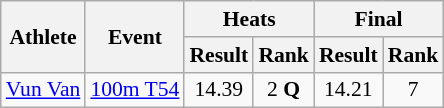<table class=wikitable style="font-size:90%">
<tr>
<th rowspan="2">Athlete</th>
<th rowspan="2">Event</th>
<th colspan="2">Heats</th>
<th colspan="2">Final</th>
</tr>
<tr>
<th>Result</th>
<th>Rank</th>
<th>Result</th>
<th>Rank</th>
</tr>
<tr align=center>
<td align=left><a href='#'>Vun Van</a></td>
<td align=left><a href='#'>100m T54</a></td>
<td>14.39</td>
<td>2 <strong>Q</strong></td>
<td>14.21</td>
<td>7</td>
</tr>
</table>
